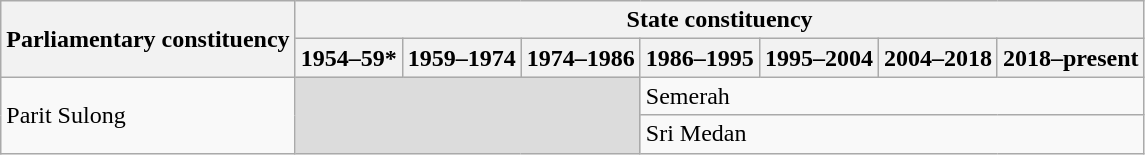<table class="wikitable">
<tr>
<th rowspan="2">Parliamentary constituency</th>
<th colspan="7">State constituency</th>
</tr>
<tr>
<th>1954–59*</th>
<th>1959–1974</th>
<th>1974–1986</th>
<th>1986–1995</th>
<th>1995–2004</th>
<th>2004–2018</th>
<th>2018–present</th>
</tr>
<tr>
<td rowspan="2">Parit Sulong</td>
<td colspan="3" rowspan="2" bgcolor="dcdcdc"></td>
<td colspan="4">Semerah</td>
</tr>
<tr>
<td colspan="4">Sri Medan</td>
</tr>
</table>
